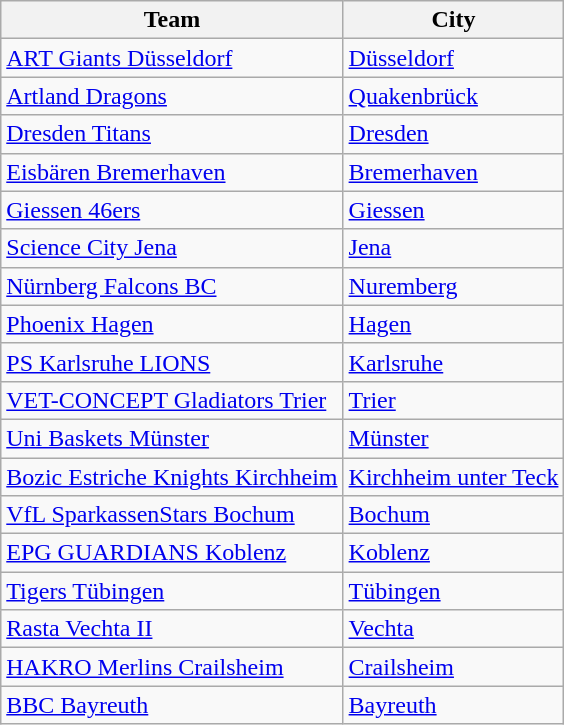<table class="wikitable sortable" style="margin:1em 2em 1em 1em;">
<tr>
<th>Team</th>
<th>City</th>
</tr>
<tr>
<td><a href='#'>ART Giants Düsseldorf</a></td>
<td><a href='#'>Düsseldorf</a></td>
</tr>
<tr>
<td><a href='#'>Artland Dragons</a></td>
<td><a href='#'>Quakenbrück</a></td>
</tr>
<tr>
<td><a href='#'>Dresden Titans</a></td>
<td><a href='#'>Dresden</a></td>
</tr>
<tr>
<td><a href='#'>Eisbären Bremerhaven</a></td>
<td><a href='#'>Bremerhaven</a></td>
</tr>
<tr>
<td><a href='#'>Giessen 46ers</a></td>
<td><a href='#'>Giessen</a></td>
</tr>
<tr>
<td><a href='#'>Science City Jena</a></td>
<td><a href='#'>Jena</a></td>
</tr>
<tr>
<td><a href='#'>Nürnberg Falcons BC</a></td>
<td><a href='#'>Nuremberg</a></td>
</tr>
<tr>
<td><a href='#'>Phoenix Hagen</a></td>
<td><a href='#'>Hagen</a></td>
</tr>
<tr>
<td><a href='#'>PS Karlsruhe LIONS</a></td>
<td><a href='#'>Karlsruhe</a></td>
</tr>
<tr>
<td><a href='#'>VET-CONCEPT Gladiators Trier</a></td>
<td><a href='#'>Trier</a></td>
</tr>
<tr>
<td><a href='#'>Uni Baskets Münster</a></td>
<td><a href='#'>Münster</a></td>
</tr>
<tr>
<td><a href='#'>Bozic Estriche Knights Kirchheim</a></td>
<td><a href='#'>Kirchheim unter Teck</a></td>
</tr>
<tr>
<td><a href='#'>VfL SparkassenStars Bochum</a></td>
<td><a href='#'>Bochum</a></td>
</tr>
<tr>
<td><a href='#'>EPG GUARDIANS Koblenz</a></td>
<td><a href='#'>Koblenz</a></td>
</tr>
<tr>
<td><a href='#'>Tigers Tübingen</a></td>
<td><a href='#'>Tübingen</a></td>
</tr>
<tr>
<td><a href='#'>Rasta Vechta II</a></td>
<td><a href='#'>Vechta</a></td>
</tr>
<tr>
<td><a href='#'>HAKRO Merlins Crailsheim</a></td>
<td><a href='#'>Crailsheim</a></td>
</tr>
<tr>
<td><a href='#'>BBC Bayreuth</a></td>
<td><a href='#'>Bayreuth</a></td>
</tr>
</table>
